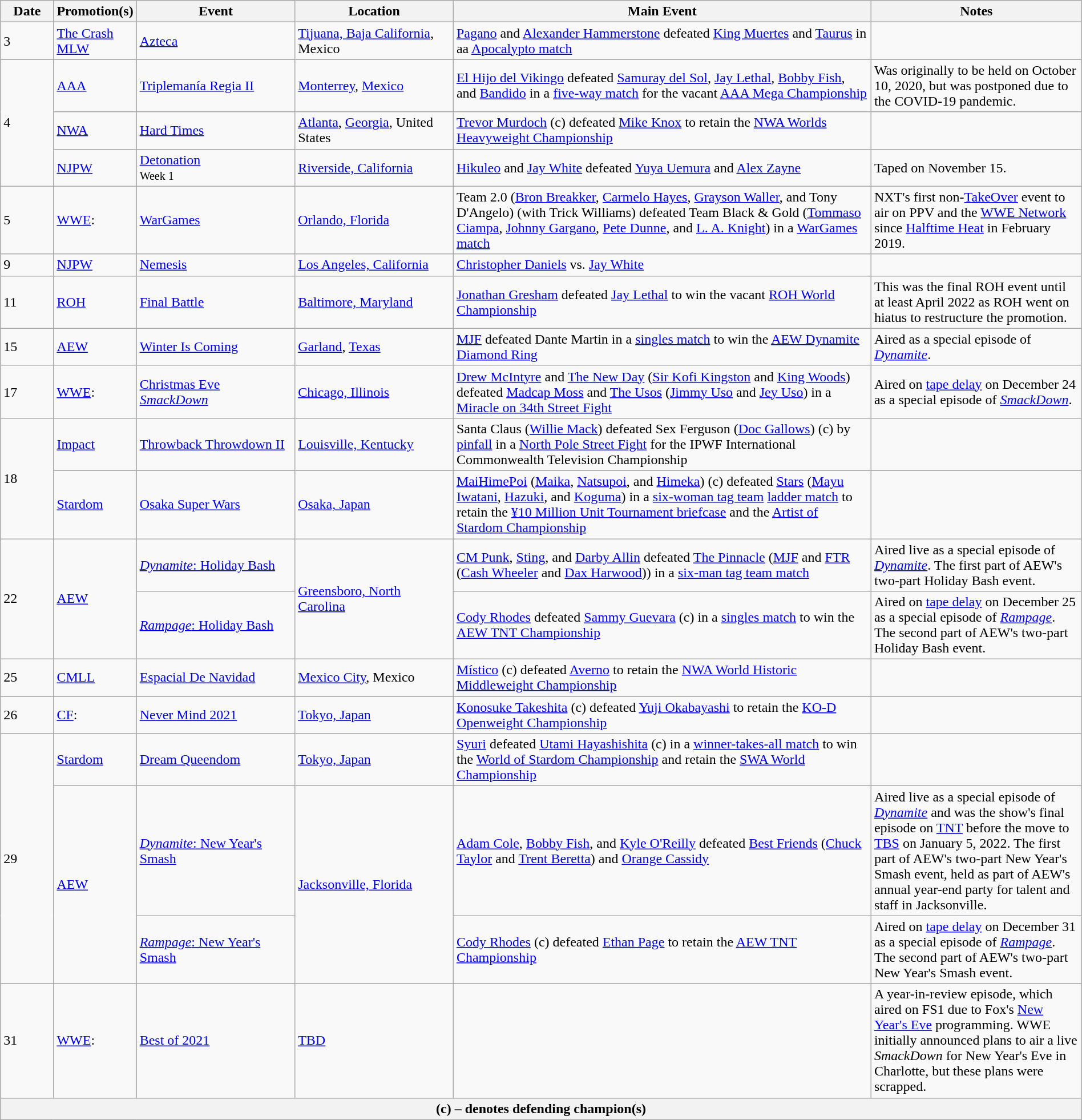<table class="wikitable" style="width:100%;">
<tr>
<th width=5%>Date</th>
<th width=5%>Promotion(s)</th>
<th style="width:15%;">Event</th>
<th style="width:15%;">Location</th>
<th style="width:40%;">Main Event</th>
<th style="width:20%;">Notes</th>
</tr>
<tr>
<td>3</td>
<td><a href='#'>The Crash</a><br><a href='#'>MLW</a></td>
<td><a href='#'>Azteca</a></td>
<td><a href='#'>Tijuana, Baja California</a>, Mexico</td>
<td><a href='#'>Pagano</a> and <a href='#'>Alexander Hammerstone</a> defeated <a href='#'>King Muertes</a> and <a href='#'>Taurus</a> in aa <a href='#'>Apocalypto match</a></td>
<td></td>
</tr>
<tr>
<td rowspan="3">4</td>
<td><a href='#'>AAA</a></td>
<td><a href='#'>Triplemanía Regia II</a></td>
<td><a href='#'>Monterrey</a>, <a href='#'>Mexico</a></td>
<td><a href='#'>El Hijo del Vikingo</a> defeated <a href='#'>Samuray del Sol</a>, <a href='#'>Jay Lethal</a>, <a href='#'>Bobby Fish</a>, and <a href='#'>Bandido</a> in a <a href='#'>five-way match</a> for the vacant <a href='#'>AAA Mega Championship</a></td>
<td>Was originally to be held on October 10, 2020, but was postponed due to the COVID-19 pandemic.</td>
</tr>
<tr>
<td><a href='#'>NWA</a></td>
<td><a href='#'>Hard Times</a></td>
<td><a href='#'>Atlanta</a>, <a href='#'>Georgia</a>, United States</td>
<td><a href='#'>Trevor Murdoch</a> (c) defeated <a href='#'>Mike Knox</a> to retain the <a href='#'>NWA Worlds Heavyweight Championship</a></td>
<td></td>
</tr>
<tr>
<td><a href='#'>NJPW</a></td>
<td><a href='#'>Detonation</a><br><small>Week 1</small></td>
<td><a href='#'>Riverside, California</a></td>
<td><a href='#'>Hikuleo</a> and <a href='#'>Jay White</a> defeated <a href='#'>Yuya Uemura</a> and <a href='#'>Alex Zayne</a></td>
<td>Taped on November 15.</td>
</tr>
<tr>
<td>5</td>
<td><a href='#'>WWE</a>:<br></td>
<td><a href='#'>WarGames</a></td>
<td><a href='#'>Orlando, Florida</a></td>
<td>Team 2.0 (<a href='#'>Bron Breakker</a>, <a href='#'>Carmelo Hayes</a>, <a href='#'>Grayson Waller</a>, and Tony D'Angelo) (with Trick Williams) defeated Team Black & Gold (<a href='#'>Tommaso Ciampa</a>, <a href='#'>Johnny Gargano</a>, <a href='#'>Pete Dunne</a>, and <a href='#'>L. A. Knight</a>) in a <a href='#'>WarGames match</a></td>
<td>NXT's first non-<a href='#'>TakeOver</a> event to air on PPV and the <a href='#'>WWE Network</a> since <a href='#'>Halftime Heat</a> in February 2019.</td>
</tr>
<tr>
<td>9</td>
<td><a href='#'>NJPW</a></td>
<td><a href='#'>Nemesis</a></td>
<td><a href='#'>Los Angeles, California</a></td>
<td><a href='#'>Christopher Daniels</a> vs. <a href='#'>Jay White</a></td>
<td></td>
</tr>
<tr>
<td>11</td>
<td><a href='#'>ROH</a></td>
<td><a href='#'>Final Battle</a></td>
<td><a href='#'>Baltimore, Maryland</a></td>
<td><a href='#'>Jonathan Gresham</a> defeated <a href='#'>Jay Lethal</a> to win the vacant <a href='#'>ROH World Championship</a></td>
<td>This was the final ROH event until at least April 2022 as ROH went on hiatus to restructure the promotion.</td>
</tr>
<tr>
<td>15</td>
<td><a href='#'>AEW</a></td>
<td><a href='#'>Winter Is Coming</a></td>
<td><a href='#'>Garland</a>, <a href='#'>Texas</a></td>
<td><a href='#'>MJF</a> defeated Dante Martin in a <a href='#'>singles match</a> to win the <a href='#'>AEW Dynamite Diamond Ring</a></td>
<td>Aired as a special episode of <em><a href='#'>Dynamite</a></em>.</td>
</tr>
<tr>
<td>17</td>
<td><a href='#'>WWE</a>:<br></td>
<td><a href='#'>Christmas Eve <em>SmackDown</em></a></td>
<td><a href='#'>Chicago, Illinois</a></td>
<td><a href='#'>Drew McIntyre</a> and <a href='#'>The New Day</a> (<a href='#'>Sir Kofi Kingston</a> and <a href='#'>King Woods</a>) defeated <a href='#'>Madcap Moss</a> and <a href='#'>The Usos</a> (<a href='#'>Jimmy Uso</a> and <a href='#'>Jey Uso</a>) in a <a href='#'>Miracle on 34th Street Fight</a></td>
<td>Aired on <a href='#'>tape delay</a> on December 24 as a special episode of <em><a href='#'>SmackDown</a></em>.</td>
</tr>
<tr>
<td rowspan="2">18</td>
<td><a href='#'>Impact</a></td>
<td><a href='#'>Throwback Throwdown II</a></td>
<td><a href='#'>Louisville, Kentucky</a></td>
<td>Santa Claus (<a href='#'>Willie Mack</a>) defeated Sex Ferguson (<a href='#'>Doc Gallows</a>) (c) by <a href='#'>pinfall</a> in a <a href='#'>North Pole Street Fight</a> for the IPWF International Commonwealth Television Championship</td>
</tr>
<tr>
<td><a href='#'>Stardom</a></td>
<td><a href='#'>Osaka Super Wars</a></td>
<td><a href='#'>Osaka, Japan</a></td>
<td><a href='#'>MaiHimePoi</a> (<a href='#'>Maika</a>, <a href='#'>Natsupoi</a>, and <a href='#'>Himeka</a>) (c) defeated  <a href='#'>Stars</a> (<a href='#'>Mayu Iwatani</a>, <a href='#'>Hazuki</a>, and <a href='#'>Koguma</a>) in a <a href='#'>six-woman tag team</a> <a href='#'>ladder match</a> to retain the <a href='#'>¥10 Million Unit Tournament briefcase</a> and the <a href='#'>Artist of Stardom Championship</a></td>
<td></td>
</tr>
<tr>
<td rowspan="2">22</td>
<td rowspan="2"><a href='#'>AEW</a></td>
<td><a href='#'><em>Dynamite</em>: Holiday Bash</a></td>
<td rowspan="2"><a href='#'>Greensboro, North Carolina</a></td>
<td><a href='#'>CM Punk</a>, <a href='#'>Sting</a>, and <a href='#'>Darby Allin</a> defeated <a href='#'>The Pinnacle</a> (<a href='#'>MJF</a> and <a href='#'>FTR</a> (<a href='#'>Cash Wheeler</a> and <a href='#'>Dax Harwood</a>)) in a <a href='#'>six-man tag team match</a></td>
<td>Aired live as a special episode of <em><a href='#'>Dynamite</a></em>. The first part of AEW's two-part Holiday Bash event.</td>
</tr>
<tr>
<td><a href='#'><em>Rampage</em>: Holiday Bash</a></td>
<td><a href='#'>Cody Rhodes</a> defeated <a href='#'>Sammy Guevara</a> (c) in a <a href='#'>singles match</a> to win the <a href='#'>AEW TNT Championship</a></td>
<td>Aired on <a href='#'>tape delay</a> on December 25 as a special episode of <em><a href='#'>Rampage</a></em>. The second part of AEW's two-part Holiday Bash event.</td>
</tr>
<tr>
<td>25</td>
<td><a href='#'>CMLL</a></td>
<td><a href='#'>Espacial De Navidad</a></td>
<td><a href='#'>Mexico City</a>, Mexico</td>
<td><a href='#'>Místico</a> (c) defeated <a href='#'>Averno</a> to retain the <a href='#'>NWA World Historic Middleweight Championship</a></td>
<td></td>
</tr>
<tr>
<td>26</td>
<td><a href='#'>CF</a>:</td>
<td><a href='#'>Never Mind 2021</a></td>
<td><a href='#'>Tokyo, Japan</a></td>
<td><a href='#'>Konosuke Takeshita</a> (c) defeated <a href='#'>Yuji Okabayashi</a> to retain the <a href='#'>KO-D Openweight Championship</a></td>
<td></td>
</tr>
<tr>
<td rowspan="3">29</td>
<td><a href='#'>Stardom</a></td>
<td><a href='#'>Dream Queendom</a></td>
<td><a href='#'>Tokyo, Japan</a></td>
<td><a href='#'>Syuri</a> defeated <a href='#'>Utami Hayashishita</a> (c) in a <a href='#'>winner-takes-all match</a> to win the <a href='#'>World of Stardom Championship</a> and retain the <a href='#'>SWA World Championship</a></td>
<td></td>
</tr>
<tr>
<td rowspan="2"><a href='#'>AEW</a></td>
<td><a href='#'><em>Dynamite</em>: New Year's Smash</a></td>
<td rowspan="2"><a href='#'>Jacksonville, Florida</a></td>
<td><a href='#'>Adam Cole</a>, <a href='#'>Bobby Fish</a>, and <a href='#'>Kyle O'Reilly</a> defeated <a href='#'>Best Friends</a> (<a href='#'>Chuck Taylor</a> and <a href='#'>Trent Beretta</a>) and <a href='#'>Orange Cassidy</a></td>
<td>Aired live as a special episode of <em><a href='#'>Dynamite</a></em> and was the show's final episode on <a href='#'>TNT</a> before the move to <a href='#'>TBS</a> on January 5, 2022. The first part of AEW's two-part New Year's Smash event, held as part of AEW's annual year-end party for talent and staff in Jacksonville.</td>
</tr>
<tr>
<td><a href='#'><em>Rampage</em>: New Year's Smash</a></td>
<td><a href='#'>Cody Rhodes</a> (c) defeated <a href='#'>Ethan Page</a> to retain the <a href='#'>AEW TNT Championship</a></td>
<td>Aired on <a href='#'>tape delay</a> on December 31 as a special episode of <em><a href='#'>Rampage</a></em>. The second part of AEW's two-part New Year's Smash event.</td>
</tr>
<tr>
<td>31</td>
<td><a href='#'>WWE</a>:<br></td>
<td><a href='#'>Best of 2021</a></td>
<td><a href='#'>TBD</a></td>
<td></td>
<td>A year-in-review episode, which aired on FS1 due to Fox's <a href='#'>New Year's Eve</a> programming. WWE initially announced plans to air a live <em>SmackDown</em> for New Year's Eve in Charlotte, but these plans were scrapped.</td>
</tr>
<tr>
<th colspan="6">(c) – denotes defending champion(s)</th>
</tr>
</table>
